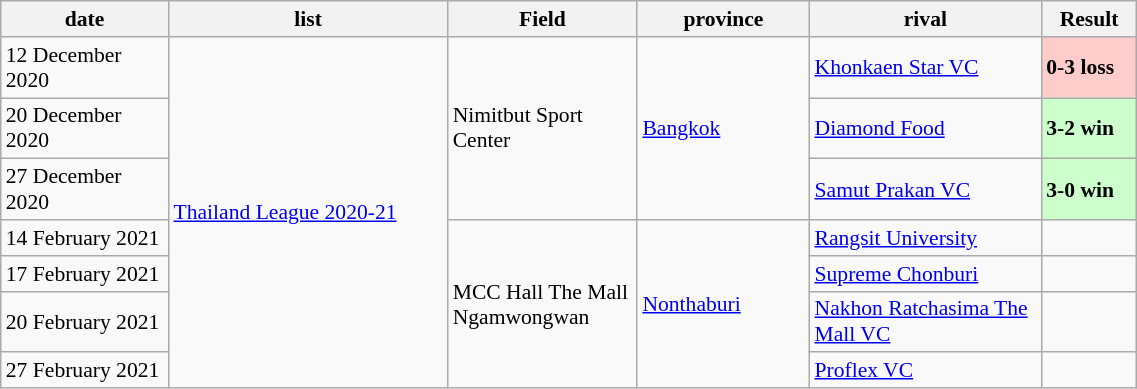<table class="wikitable" style="font-size:90%; width:60%;">
<tr>
<th style="width:10em">date</th>
<th style="width:20em">list</th>
<th style="width:10em">Field</th>
<th style="width:10em">province</th>
<th style="width:15em">rival</th>
<th style="width:5em">Result</th>
</tr>
<tr>
<td>12 December 2020</td>
<td rowspan="7"><a href='#'>Thailand League 2020-21</a></td>
<td rowspan="3"> Nimitbut Sport Center</td>
<td rowspan="3"><a href='#'>Bangkok</a></td>
<td><a href='#'>Khonkaen Star VC</a></td>
<td width="10px" bgcolor="#ffcccc"><strong>0-3 loss</strong></td>
</tr>
<tr>
<td>20 December 2020</td>
<td><a href='#'>Diamond Food</a></td>
<td width=10px bgcolor=#ccffcc><strong>3-2 win</strong></td>
</tr>
<tr>
<td>27 December 2020</td>
<td><a href='#'>Samut Prakan VC</a></td>
<td width=10px bgcolor=#ccffcc><strong>3-0 win</strong></td>
</tr>
<tr>
<td>14 February 2021</td>
<td rowspan="4"> MCC Hall The Mall Ngamwongwan</td>
<td rowspan="4"><a href='#'>Nonthaburi</a></td>
<td><a href='#'>Rangsit University</a></td>
<td></td>
</tr>
<tr>
<td>17 February 2021</td>
<td><a href='#'>Supreme Chonburi</a></td>
<td></td>
</tr>
<tr>
<td>20 February 2021</td>
<td><a href='#'>Nakhon Ratchasima The Mall VC</a></td>
<td></td>
</tr>
<tr>
<td>27 February 2021</td>
<td><a href='#'>Proflex VC</a></td>
<td></td>
</tr>
</table>
